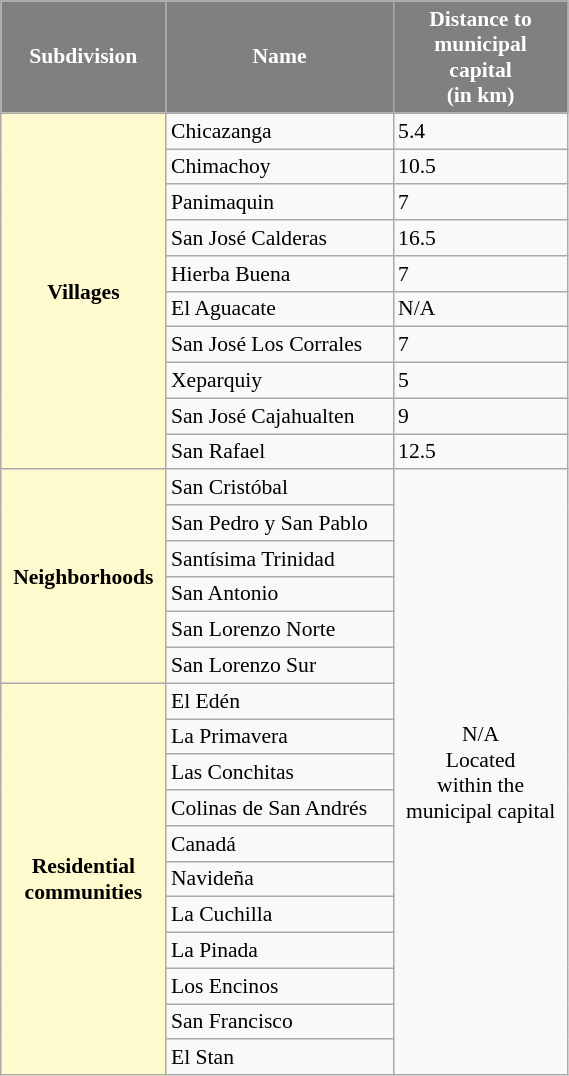<table class="wikitable mw-collapsible" width=30% style='font-size:0.9em' align=center>
<tr style="color:white;" align=center>
<th style=background:gray;>Subdivision</th>
<th style=background:gray;>Name</th>
<th style=background:gray;>Distance to<br> municipal<br> capital<br>(in km)</th>
</tr>
<tr>
<th style="background:lemonchiffon;" rowspan=10>Villages</th>
<td>Chicazanga</td>
<td>5.4</td>
</tr>
<tr>
<td>Chimachoy</td>
<td>10.5</td>
</tr>
<tr>
<td>Panimaquin</td>
<td>7</td>
</tr>
<tr>
<td>San José Calderas</td>
<td>16.5</td>
</tr>
<tr>
<td>Hierba Buena</td>
<td>7</td>
</tr>
<tr>
<td>El Aguacate</td>
<td>N/A</td>
</tr>
<tr>
<td>San José Los Corrales</td>
<td>7</td>
</tr>
<tr>
<td>Xeparquiy</td>
<td>5</td>
</tr>
<tr>
<td>San José Cajahualten</td>
<td>9</td>
</tr>
<tr>
<td>San Rafael</td>
<td>12.5</td>
</tr>
<tr>
<th style="background:lemonchiffon;" rowspan=6>Neighborhoods</th>
<td>San Cristóbal</td>
<td align=center rowspan=17>N/A <br>Located<br> within the <br>municipal capital</td>
</tr>
<tr>
<td>San Pedro y San Pablo</td>
</tr>
<tr>
<td>Santísima Trinidad</td>
</tr>
<tr>
<td>San Antonio</td>
</tr>
<tr>
<td>San Lorenzo Norte</td>
</tr>
<tr>
<td>San Lorenzo Sur</td>
</tr>
<tr>
<th style="background:lemonchiffon;" rowspan=11>Residential<br>communities</th>
<td>El Edén</td>
</tr>
<tr>
<td>La Primavera</td>
</tr>
<tr>
<td>Las Conchitas</td>
</tr>
<tr>
<td>Colinas de San Andrés</td>
</tr>
<tr>
<td>Canadá</td>
</tr>
<tr>
<td>Navideña</td>
</tr>
<tr>
<td>La Cuchilla</td>
</tr>
<tr>
<td>La Pinada</td>
</tr>
<tr>
<td>Los Encinos</td>
</tr>
<tr>
<td>San Francisco</td>
</tr>
<tr>
<td>El Stan</td>
</tr>
</table>
